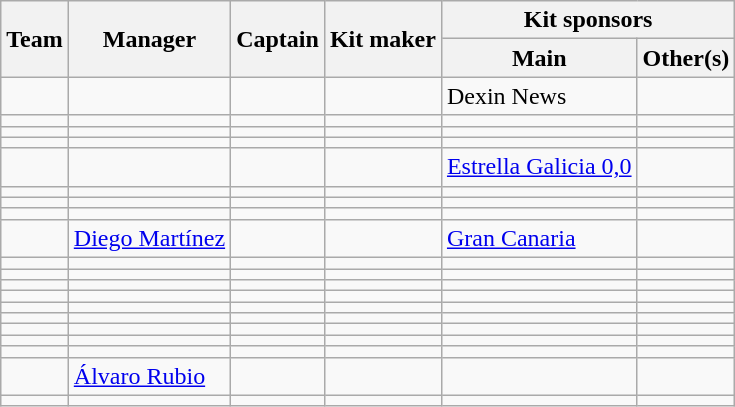<table class="wikitable sortable" style="text-align: left;">
<tr>
<th rowspan="2">Team</th>
<th rowspan="2">Manager</th>
<th rowspan="2">Captain</th>
<th rowspan="2">Kit maker</th>
<th colspan="2">Kit sponsors</th>
</tr>
<tr>
<th>Main</th>
<th>Other(s)</th>
</tr>
<tr>
<td></td>
<td></td>
<td></td>
<td></td>
<td>Dexin News</td>
<td></td>
</tr>
<tr>
<td></td>
<td></td>
<td></td>
<td></td>
<td></td>
<td></td>
</tr>
<tr>
<td></td>
<td></td>
<td></td>
<td></td>
<td></td>
<td></td>
</tr>
<tr>
<td></td>
<td></td>
<td></td>
<td></td>
<td></td>
<td></td>
</tr>
<tr>
<td></td>
<td></td>
<td></td>
<td></td>
<td><a href='#'>Estrella Galicia 0,0</a></td>
<td></td>
</tr>
<tr>
<td></td>
<td></td>
<td></td>
<td></td>
<td></td>
<td></td>
</tr>
<tr>
<td></td>
<td></td>
<td></td>
<td></td>
<td></td>
<td></td>
</tr>
<tr>
<td></td>
<td></td>
<td></td>
<td></td>
<td></td>
<td></td>
</tr>
<tr>
<td></td>
<td {{nobreak> <a href='#'>Diego Martínez</a></td>
<td></td>
<td></td>
<td><a href='#'>Gran Canaria</a></td>
<td></td>
</tr>
<tr>
<td></td>
<td></td>
<td></td>
<td></td>
<td></td>
<td></td>
</tr>
<tr>
<td></td>
<td></td>
<td></td>
<td></td>
<td></td>
<td></td>
</tr>
<tr>
<td></td>
<td></td>
<td></td>
<td></td>
<td></td>
<td></td>
</tr>
<tr>
<td></td>
<td></td>
<td></td>
<td></td>
<td></td>
<td></td>
</tr>
<tr>
<td></td>
<td></td>
<td></td>
<td></td>
<td></td>
<td></td>
</tr>
<tr>
<td></td>
<td></td>
<td></td>
<td></td>
<td></td>
<td></td>
</tr>
<tr>
<td></td>
<td></td>
<td></td>
<td></td>
<td></td>
<td></td>
</tr>
<tr>
<td></td>
<td></td>
<td></td>
<td></td>
<td></td>
<td></td>
</tr>
<tr>
<td></td>
<td></td>
<td></td>
<td></td>
<td></td>
<td></td>
</tr>
<tr>
<td></td>
<td {{nobreak> <a href='#'>Álvaro Rubio</a></td>
<td></td>
<td></td>
<td></td>
<td></td>
</tr>
<tr>
<td></td>
<td></td>
<td></td>
<td></td>
<td></td>
<td></td>
</tr>
</table>
